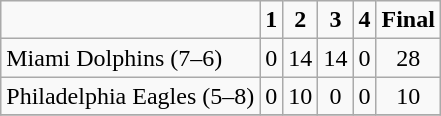<table class="wikitable" 80%>
<tr align="center">
<td></td>
<td><strong>1</strong></td>
<td><strong>2</strong></td>
<td><strong>3</strong></td>
<td><strong>4</strong></td>
<td><strong>Final</strong></td>
</tr>
<tr align="center" bgcolor="">
<td – align="left">Miami Dolphins (7–6)</td>
<td>0</td>
<td>14</td>
<td>14</td>
<td>0</td>
<td>28</td>
</tr>
<tr align="center" bgcolor="">
<td – align="left">Philadelphia Eagles (5–8)</td>
<td>0</td>
<td>10</td>
<td>0</td>
<td>0</td>
<td>10</td>
</tr>
<tr align="center" bgcolor="">
</tr>
</table>
